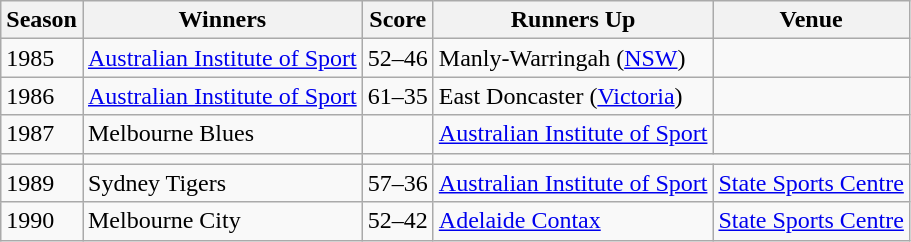<table class="wikitable collapsible">
<tr>
<th>Season</th>
<th>Winners</th>
<th>Score</th>
<th>Runners Up</th>
<th>Venue</th>
</tr>
<tr>
<td>1985 </td>
<td><a href='#'>Australian Institute of Sport</a></td>
<td>52–46</td>
<td>Manly-Warringah (<a href='#'>NSW</a>)</td>
<td></td>
</tr>
<tr>
<td>1986 </td>
<td><a href='#'>Australian Institute of Sport</a></td>
<td>61–35</td>
<td>East Doncaster (<a href='#'>Victoria</a>)</td>
<td></td>
</tr>
<tr>
<td>1987 </td>
<td>Melbourne Blues</td>
<td></td>
<td><a href='#'>Australian Institute of Sport</a></td>
<td></td>
</tr>
<tr>
<td></td>
<td></td>
<td></td>
</tr>
<tr>
<td>1989 </td>
<td>Sydney Tigers</td>
<td>57–36</td>
<td><a href='#'>Australian Institute of Sport</a></td>
<td><a href='#'>State Sports Centre</a></td>
</tr>
<tr>
<td>1990</td>
<td>Melbourne City</td>
<td>52–42</td>
<td><a href='#'>Adelaide Contax</a></td>
<td><a href='#'>State Sports Centre</a></td>
</tr>
</table>
